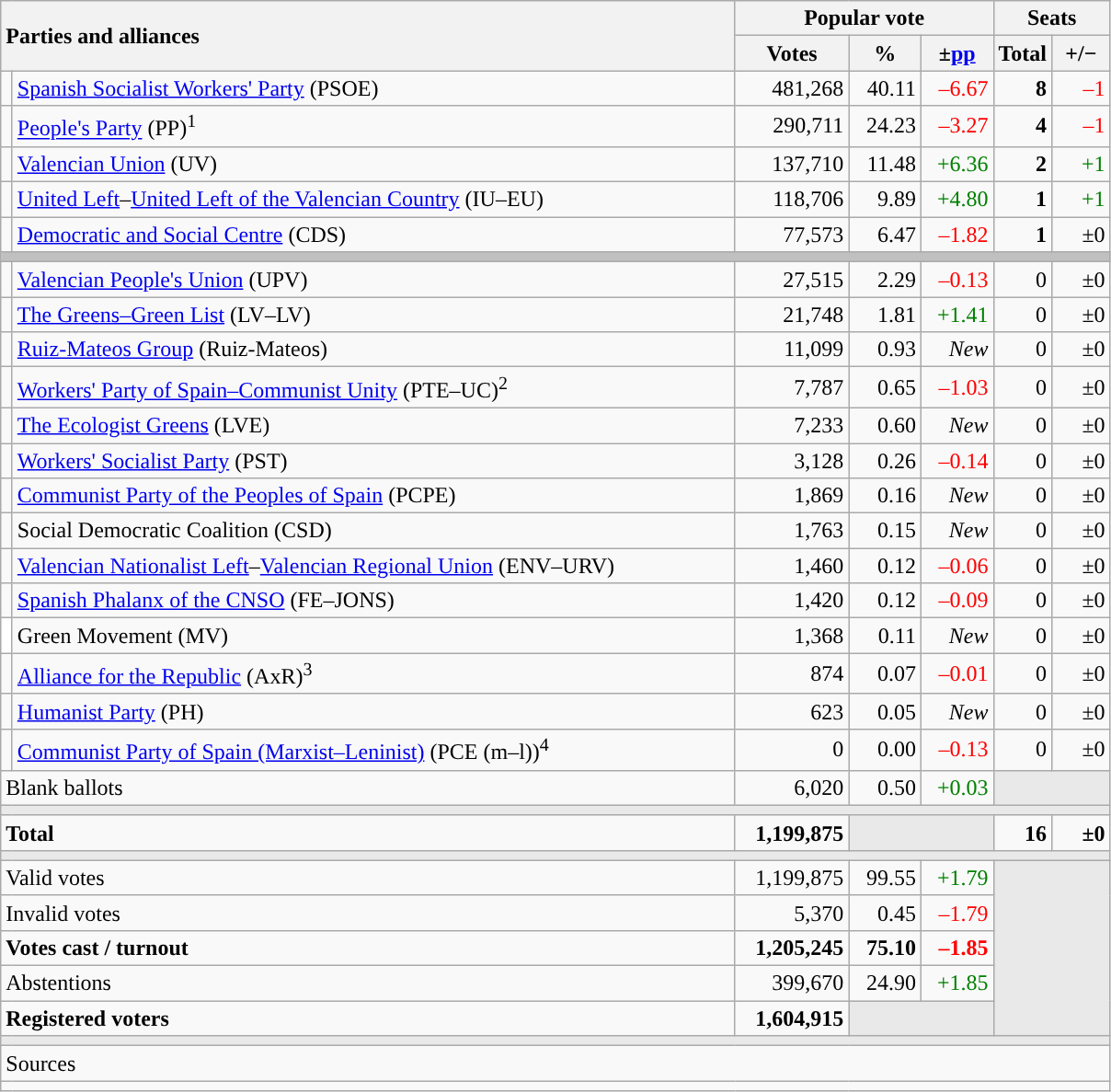<table class="wikitable" style="text-align:right;">
<tr>
<th style="text-align:left;" rowspan="2" colspan="2" width="525">Parties and alliances</th>
<th colspan="3">Popular vote</th>
<th colspan="2">Seats</th>
</tr>
<tr>
<th width="75">Votes</th>
<th width="45">%</th>
<th width="45">±<a href='#'>pp</a></th>
<th width="35">Total</th>
<th width="35">+/−</th>
</tr>
<tr>
<td width="1" style="color:inherit;background:"></td>
<td align="left"><a href='#'>Spanish Socialist Workers' Party</a> (PSOE)</td>
<td>481,268</td>
<td>40.11</td>
<td style="color:red;">–6.67</td>
<td><strong>8</strong></td>
<td style="color:red;">–1</td>
</tr>
<tr>
<td style="color:inherit;background:"></td>
<td align="left"><a href='#'>People's Party</a> (PP)<sup>1</sup></td>
<td>290,711</td>
<td>24.23</td>
<td style="color:red;">–3.27</td>
<td><strong>4</strong></td>
<td style="color:red;">–1</td>
</tr>
<tr>
<td style="color:inherit;background:"></td>
<td align="left"><a href='#'>Valencian Union</a> (UV)</td>
<td>137,710</td>
<td>11.48</td>
<td style="color:green;">+6.36</td>
<td><strong>2</strong></td>
<td style="color:green;">+1</td>
</tr>
<tr>
<td style="color:inherit;background:"></td>
<td align="left"><a href='#'>United Left</a>–<a href='#'>United Left of the Valencian Country</a> (IU–EU)</td>
<td>118,706</td>
<td>9.89</td>
<td style="color:green;">+4.80</td>
<td><strong>1</strong></td>
<td style="color:green;">+1</td>
</tr>
<tr>
<td style="color:inherit;background:"></td>
<td align="left"><a href='#'>Democratic and Social Centre</a> (CDS)</td>
<td>77,573</td>
<td>6.47</td>
<td style="color:red;">–1.82</td>
<td><strong>1</strong></td>
<td>±0</td>
</tr>
<tr>
<td colspan="7" bgcolor="#C0C0C0"></td>
</tr>
<tr>
<td style="color:inherit;background:"></td>
<td align="left"><a href='#'>Valencian People's Union</a> (UPV)</td>
<td>27,515</td>
<td>2.29</td>
<td style="color:red;">–0.13</td>
<td>0</td>
<td>±0</td>
</tr>
<tr>
<td style="color:inherit;background:"></td>
<td align="left"><a href='#'>The Greens–Green List</a> (LV–LV)</td>
<td>21,748</td>
<td>1.81</td>
<td style="color:green;">+1.41</td>
<td>0</td>
<td>±0</td>
</tr>
<tr>
<td style="color:inherit;background:"></td>
<td align="left"><a href='#'>Ruiz-Mateos Group</a> (Ruiz-Mateos)</td>
<td>11,099</td>
<td>0.93</td>
<td><em>New</em></td>
<td>0</td>
<td>±0</td>
</tr>
<tr>
<td style="color:inherit;background:"></td>
<td align="left"><a href='#'>Workers' Party of Spain–Communist Unity</a> (PTE–UC)<sup>2</sup></td>
<td>7,787</td>
<td>0.65</td>
<td style="color:red;">–1.03</td>
<td>0</td>
<td>±0</td>
</tr>
<tr>
<td style="color:inherit;background:"></td>
<td align="left"><a href='#'>The Ecologist Greens</a> (LVE)</td>
<td>7,233</td>
<td>0.60</td>
<td><em>New</em></td>
<td>0</td>
<td>±0</td>
</tr>
<tr>
<td style="color:inherit;background:"></td>
<td align="left"><a href='#'>Workers' Socialist Party</a> (PST)</td>
<td>3,128</td>
<td>0.26</td>
<td style="color:red;">–0.14</td>
<td>0</td>
<td>±0</td>
</tr>
<tr>
<td style="color:inherit;background:"></td>
<td align="left"><a href='#'>Communist Party of the Peoples of Spain</a> (PCPE)</td>
<td>1,869</td>
<td>0.16</td>
<td><em>New</em></td>
<td>0</td>
<td>±0</td>
</tr>
<tr>
<td style="color:inherit;background:"></td>
<td align="left">Social Democratic Coalition (CSD)</td>
<td>1,763</td>
<td>0.15</td>
<td><em>New</em></td>
<td>0</td>
<td>±0</td>
</tr>
<tr>
<td style="color:inherit;background:"></td>
<td align="left"><a href='#'>Valencian Nationalist Left</a>–<a href='#'>Valencian Regional Union</a> (ENV–URV)</td>
<td>1,460</td>
<td>0.12</td>
<td style="color:red;">–0.06</td>
<td>0</td>
<td>±0</td>
</tr>
<tr>
<td style="color:inherit;background:"></td>
<td align="left"><a href='#'>Spanish Phalanx of the CNSO</a> (FE–JONS)</td>
<td>1,420</td>
<td>0.12</td>
<td style="color:red;">–0.09</td>
<td>0</td>
<td>±0</td>
</tr>
<tr>
<td bgcolor="white"></td>
<td align="left">Green Movement (MV)</td>
<td>1,368</td>
<td>0.11</td>
<td><em>New</em></td>
<td>0</td>
<td>±0</td>
</tr>
<tr>
<td style="color:inherit;background:"></td>
<td align="left"><a href='#'>Alliance for the Republic</a> (AxR)<sup>3</sup></td>
<td>874</td>
<td>0.07</td>
<td style="color:red;">–0.01</td>
<td>0</td>
<td>±0</td>
</tr>
<tr>
<td style="color:inherit;background:"></td>
<td align="left"><a href='#'>Humanist Party</a> (PH)</td>
<td>623</td>
<td>0.05</td>
<td><em>New</em></td>
<td>0</td>
<td>±0</td>
</tr>
<tr>
<td style="color:inherit;background:"></td>
<td align="left"><a href='#'>Communist Party of Spain (Marxist–Leninist)</a> (PCE (m–l))<sup>4</sup></td>
<td>0</td>
<td>0.00</td>
<td style="color:red;">–0.13</td>
<td>0</td>
<td>±0</td>
</tr>
<tr>
<td align="left" colspan="2">Blank ballots</td>
<td>6,020</td>
<td>0.50</td>
<td style="color:green;">+0.03</td>
<td bgcolor="#E9E9E9" colspan="2"></td>
</tr>
<tr>
<td colspan="7" bgcolor="#E9E9E9"></td>
</tr>
<tr style="font-weight:bold;">
<td align="left" colspan="2">Total</td>
<td>1,199,875</td>
<td bgcolor="#E9E9E9" colspan="2"></td>
<td>16</td>
<td>±0</td>
</tr>
<tr>
<td colspan="7" bgcolor="#E9E9E9"></td>
</tr>
<tr>
<td align="left" colspan="2">Valid votes</td>
<td>1,199,875</td>
<td>99.55</td>
<td style="color:green;">+1.79</td>
<td bgcolor="#E9E9E9" colspan="2" rowspan="5"></td>
</tr>
<tr>
<td align="left" colspan="2">Invalid votes</td>
<td>5,370</td>
<td>0.45</td>
<td style="color:red;">–1.79</td>
</tr>
<tr style="font-weight:bold;">
<td align="left" colspan="2">Votes cast / turnout</td>
<td>1,205,245</td>
<td>75.10</td>
<td style="color:red;">–1.85</td>
</tr>
<tr>
<td align="left" colspan="2">Abstentions</td>
<td>399,670</td>
<td>24.90</td>
<td style="color:green;">+1.85</td>
</tr>
<tr style="font-weight:bold;">
<td align="left" colspan="2">Registered voters</td>
<td>1,604,915</td>
<td bgcolor="#E9E9E9" colspan="2"></td>
</tr>
<tr>
<td colspan="7" bgcolor="#E9E9E9"></td>
</tr>
<tr>
<td align="left" colspan="7">Sources</td>
</tr>
<tr>
<td colspan="7" style="text-align:left; max-width:790px;"></td>
</tr>
</table>
